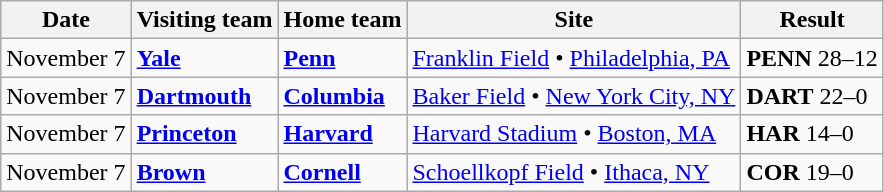<table class="wikitable">
<tr>
<th>Date</th>
<th>Visiting team</th>
<th>Home team</th>
<th>Site</th>
<th>Result</th>
</tr>
<tr>
<td>November 7</td>
<td><strong><a href='#'>Yale</a></strong></td>
<td><strong><a href='#'>Penn</a></strong></td>
<td><a href='#'>Franklin Field</a> • <a href='#'>Philadelphia, PA</a></td>
<td><strong>PENN</strong> 28–12</td>
</tr>
<tr>
<td>November 7</td>
<td><strong><a href='#'>Dartmouth</a></strong></td>
<td><strong><a href='#'>Columbia</a></strong></td>
<td><a href='#'>Baker Field</a> • <a href='#'>New York City, NY</a></td>
<td><strong>DART</strong> 22–0</td>
</tr>
<tr>
<td>November 7</td>
<td><strong><a href='#'>Princeton</a></strong></td>
<td><strong><a href='#'>Harvard</a></strong></td>
<td><a href='#'>Harvard Stadium</a> • <a href='#'>Boston, MA</a></td>
<td><strong>HAR</strong> 14–0</td>
</tr>
<tr>
<td>November 7</td>
<td><strong><a href='#'>Brown</a></strong></td>
<td><strong><a href='#'>Cornell</a></strong></td>
<td><a href='#'>Schoellkopf Field</a> • <a href='#'>Ithaca, NY</a></td>
<td><strong>COR</strong> 19–0</td>
</tr>
</table>
